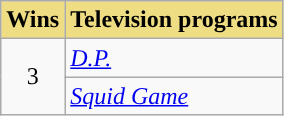<table class="wikitable" align="center">
<tr>
<th style="background:#EEDD82; text-align:center">Wins</th>
<th style="background:#EEDD82; text-align:center">Television programs</th>
</tr>
<tr>
<td rowspan="2" style="text-align:center">3</td>
<td><em><a href='#'>D.P.</a></em></td>
</tr>
<tr>
<td><em><a href='#'>Squid Game</a></em></td>
</tr>
</table>
